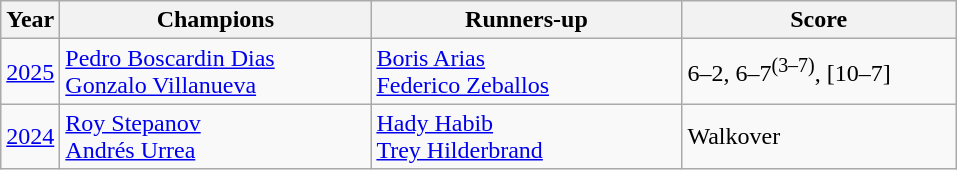<table class="wikitable" style="font-size:100%">
<tr>
<th>Year</th>
<th width="200">Champions</th>
<th width="200">Runners-up</th>
<th width="175">Score</th>
</tr>
<tr>
<td><a href='#'>2025</a></td>
<td> <a href='#'>Pedro Boscardin Dias</a><br> <a href='#'>Gonzalo Villanueva</a></td>
<td> <a href='#'>Boris Arias</a><br> <a href='#'>Federico Zeballos</a></td>
<td>6–2, 6–7<sup>(3–7)</sup>, [10–7]</td>
</tr>
<tr>
<td><a href='#'>2024</a></td>
<td> <a href='#'>Roy Stepanov</a><br> <a href='#'>Andrés Urrea</a></td>
<td> <a href='#'>Hady Habib</a><br> <a href='#'>Trey Hilderbrand</a></td>
<td>Walkover</td>
</tr>
</table>
